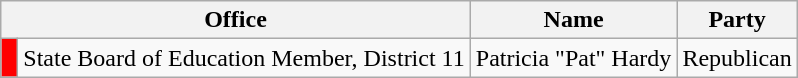<table class="wikitable">
<tr>
<th colspan="2">Office</th>
<th>Name</th>
<th>Party</th>
</tr>
<tr>
<td bgcolor="red"> </td>
<td>State Board of Education Member, District 11</td>
<td>Patricia "Pat" Hardy</td>
<td>Republican</td>
</tr>
</table>
